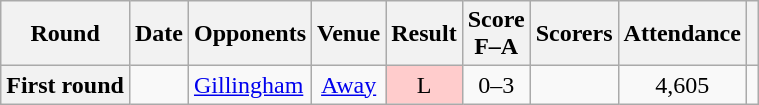<table class="wikitable plainrowheaders" style="text-align:center">
<tr>
<th scope=col>Round</th>
<th scope=col>Date</th>
<th scope=col>Opponents</th>
<th scope=col>Venue</th>
<th scope=col>Result</th>
<th scope=col>Score<br>F–A</th>
<th scope=col class=unsortable>Scorers</th>
<th scope=col>Attendance</th>
<th scope=col class=unsortable></th>
</tr>
<tr>
<th scope=row>First round</th>
<td></td>
<td align=left><a href='#'>Gillingham</a></td>
<td><a href='#'>Away</a></td>
<td bgcolor="#FFCCCC">L</td>
<td>0–3</td>
<td></td>
<td>4,605</td>
<td></td>
</tr>
</table>
